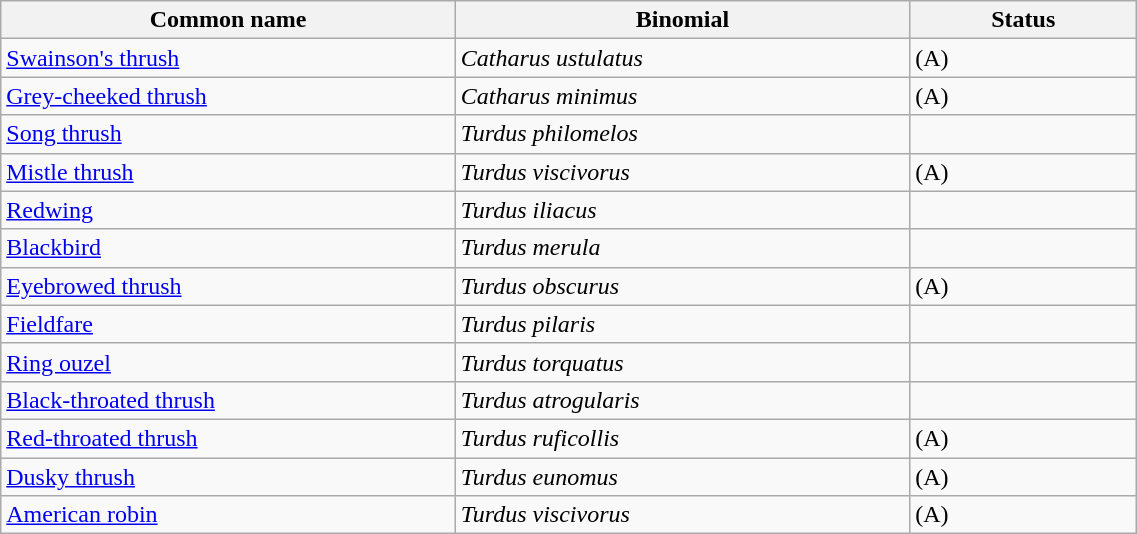<table style="width:60%;" class="wikitable">
<tr>
<th width=40%>Common name</th>
<th width=40%>Binomial</th>
<th width=20%>Status</th>
</tr>
<tr>
<td><a href='#'>Swainson's thrush</a></td>
<td><em>Catharus ustulatus</em></td>
<td>(A)</td>
</tr>
<tr>
<td><a href='#'>Grey-cheeked thrush</a></td>
<td><em>Catharus minimus</em></td>
<td>(A)</td>
</tr>
<tr>
<td><a href='#'>Song thrush</a></td>
<td><em>Turdus philomelos</em></td>
<td></td>
</tr>
<tr>
<td><a href='#'>Mistle thrush</a></td>
<td><em>Turdus viscivorus</em></td>
<td>(A)</td>
</tr>
<tr>
<td><a href='#'>Redwing</a></td>
<td><em>Turdus iliacus</em></td>
<td></td>
</tr>
<tr>
<td><a href='#'>Blackbird</a></td>
<td><em>Turdus merula</em></td>
<td></td>
</tr>
<tr>
<td><a href='#'>Eyebrowed thrush</a></td>
<td><em>Turdus obscurus</em></td>
<td>(A)</td>
</tr>
<tr>
<td><a href='#'>Fieldfare</a></td>
<td><em>Turdus pilaris</em></td>
<td></td>
</tr>
<tr>
<td><a href='#'>Ring ouzel</a></td>
<td><em>Turdus torquatus</em></td>
<td></td>
</tr>
<tr>
<td><a href='#'>Black-throated thrush</a></td>
<td><em>Turdus atrogularis</em></td>
<td></td>
</tr>
<tr>
<td><a href='#'>Red-throated thrush</a></td>
<td><em>Turdus ruficollis</em></td>
<td>(A)</td>
</tr>
<tr>
<td><a href='#'>Dusky thrush</a></td>
<td><em>Turdus eunomus</em></td>
<td>(A)</td>
</tr>
<tr>
<td><a href='#'>American robin</a></td>
<td><em>Turdus viscivorus</em></td>
<td>(A)</td>
</tr>
</table>
